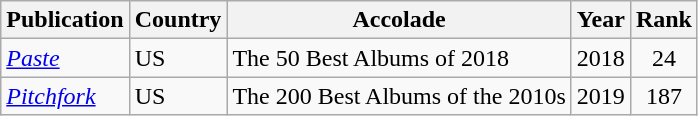<table class="wikitable">
<tr>
<th>Publication</th>
<th>Country</th>
<th>Accolade</th>
<th>Year</th>
<th>Rank</th>
</tr>
<tr>
<td><em><a href='#'>Paste</a></em></td>
<td>US</td>
<td>The 50 Best Albums of 2018</td>
<td>2018</td>
<td style="text-align:center;">24</td>
</tr>
<tr>
<td><em><a href='#'>Pitchfork</a></em></td>
<td>US</td>
<td>The 200 Best Albums of the 2010s</td>
<td>2019</td>
<td style="text-align:center;">187</td>
</tr>
</table>
